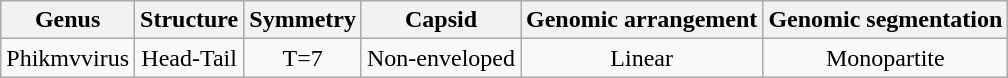<table class="wikitable sortable" style="text-align:center">
<tr>
<th>Genus</th>
<th>Structure</th>
<th>Symmetry</th>
<th>Capsid</th>
<th>Genomic arrangement</th>
<th>Genomic segmentation</th>
</tr>
<tr>
<td>Phikmvvirus</td>
<td>Head-Tail</td>
<td>T=7</td>
<td>Non-enveloped</td>
<td>Linear</td>
<td>Monopartite</td>
</tr>
</table>
